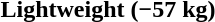<table>
<tr>
<th rowspan=2 style="text-align:left;">Lightweight (−57 kg)</th>
<td rowspan=2></td>
<td rowspan=2></td>
<td></td>
</tr>
<tr>
<td></td>
</tr>
</table>
